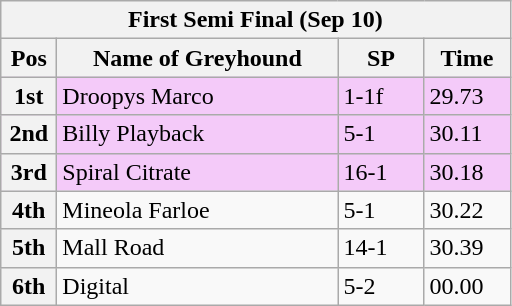<table class="wikitable">
<tr>
<th colspan="6">First Semi Final (Sep 10)</th>
</tr>
<tr>
<th width=30>Pos</th>
<th width=180>Name of Greyhound</th>
<th width=50>SP</th>
<th width=50>Time</th>
</tr>
<tr style="background: #f4caf9;">
<th>1st</th>
<td>Droopys Marco</td>
<td>1-1f</td>
<td>29.73</td>
</tr>
<tr style="background: #f4caf9;">
<th>2nd</th>
<td>Billy Playback</td>
<td>5-1</td>
<td>30.11</td>
</tr>
<tr style="background: #f4caf9;">
<th>3rd</th>
<td>Spiral Citrate</td>
<td>16-1</td>
<td>30.18</td>
</tr>
<tr>
<th>4th</th>
<td>Mineola Farloe</td>
<td>5-1</td>
<td>30.22</td>
</tr>
<tr>
<th>5th</th>
<td>Mall Road</td>
<td>14-1</td>
<td>30.39</td>
</tr>
<tr>
<th>6th</th>
<td>Digital</td>
<td>5-2</td>
<td>00.00</td>
</tr>
</table>
